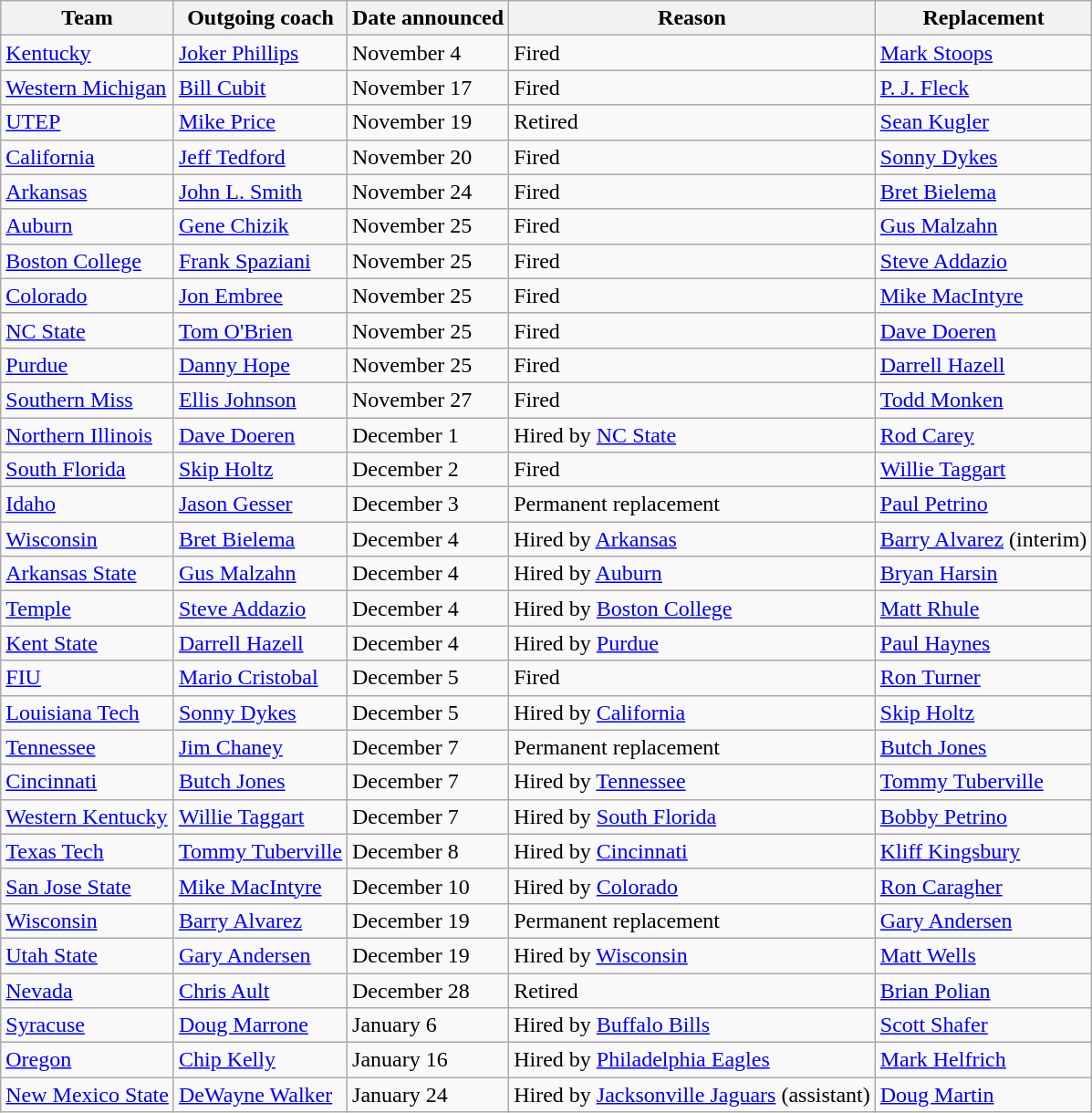<table class="sortable wikitable">
<tr>
<th>Team</th>
<th>Outgoing coach</th>
<th>Date announced</th>
<th>Reason</th>
<th>Replacement</th>
</tr>
<tr>
<td><a href='#'>Kentucky</a></td>
<td><a href='#'>Joker Phillips</a></td>
<td>November 4</td>
<td>Fired</td>
<td><a href='#'>Mark Stoops</a></td>
</tr>
<tr>
<td><a href='#'>Western Michigan</a></td>
<td><a href='#'>Bill Cubit</a></td>
<td>November 17</td>
<td>Fired</td>
<td><a href='#'>P. J. Fleck</a></td>
</tr>
<tr>
<td><a href='#'>UTEP</a></td>
<td><a href='#'>Mike Price</a></td>
<td>November 19</td>
<td>Retired</td>
<td><a href='#'>Sean Kugler</a></td>
</tr>
<tr>
<td><a href='#'>California</a></td>
<td><a href='#'>Jeff Tedford</a></td>
<td>November 20</td>
<td>Fired</td>
<td><a href='#'>Sonny Dykes</a></td>
</tr>
<tr>
<td><a href='#'>Arkansas</a></td>
<td><a href='#'>John L. Smith</a></td>
<td>November 24</td>
<td>Fired</td>
<td><a href='#'>Bret Bielema</a></td>
</tr>
<tr>
<td><a href='#'>Auburn</a></td>
<td><a href='#'>Gene Chizik</a></td>
<td>November 25</td>
<td>Fired</td>
<td><a href='#'>Gus Malzahn</a></td>
</tr>
<tr>
<td><a href='#'>Boston College</a></td>
<td><a href='#'>Frank Spaziani</a></td>
<td>November 25</td>
<td>Fired</td>
<td><a href='#'>Steve Addazio</a></td>
</tr>
<tr>
<td><a href='#'>Colorado</a></td>
<td><a href='#'>Jon Embree</a></td>
<td>November 25</td>
<td>Fired</td>
<td><a href='#'>Mike MacIntyre</a></td>
</tr>
<tr>
<td><a href='#'>NC State</a></td>
<td><a href='#'>Tom O'Brien</a></td>
<td>November 25</td>
<td>Fired</td>
<td><a href='#'>Dave Doeren</a></td>
</tr>
<tr>
<td><a href='#'>Purdue</a></td>
<td><a href='#'>Danny Hope</a></td>
<td>November 25</td>
<td>Fired</td>
<td><a href='#'>Darrell Hazell</a></td>
</tr>
<tr>
<td><a href='#'>Southern Miss</a></td>
<td><a href='#'>Ellis Johnson</a></td>
<td>November 27</td>
<td>Fired</td>
<td><a href='#'>Todd Monken</a></td>
</tr>
<tr>
<td><a href='#'>Northern Illinois</a></td>
<td><a href='#'>Dave Doeren</a></td>
<td>December 1</td>
<td>Hired by <a href='#'>NC State</a></td>
<td><a href='#'>Rod Carey</a></td>
</tr>
<tr>
<td><a href='#'>South Florida</a></td>
<td><a href='#'>Skip Holtz</a></td>
<td>December 2</td>
<td>Fired</td>
<td><a href='#'>Willie Taggart</a></td>
</tr>
<tr>
<td><a href='#'>Idaho</a></td>
<td><a href='#'>Jason Gesser</a></td>
<td>December 3</td>
<td>Permanent replacement</td>
<td><a href='#'>Paul Petrino</a></td>
</tr>
<tr>
<td><a href='#'>Wisconsin</a></td>
<td><a href='#'>Bret Bielema</a></td>
<td>December 4</td>
<td>Hired by <a href='#'>Arkansas</a></td>
<td><a href='#'>Barry Alvarez</a> (interim)</td>
</tr>
<tr>
<td><a href='#'>Arkansas State</a></td>
<td><a href='#'>Gus Malzahn</a></td>
<td>December 4</td>
<td>Hired by <a href='#'>Auburn</a></td>
<td><a href='#'>Bryan Harsin</a></td>
</tr>
<tr>
<td><a href='#'>Temple</a></td>
<td><a href='#'>Steve Addazio</a></td>
<td>December 4</td>
<td>Hired by <a href='#'>Boston College</a></td>
<td><a href='#'>Matt Rhule</a></td>
</tr>
<tr>
<td><a href='#'>Kent State</a></td>
<td><a href='#'>Darrell Hazell</a></td>
<td>December 4</td>
<td>Hired by <a href='#'>Purdue</a></td>
<td><a href='#'>Paul Haynes</a></td>
</tr>
<tr>
<td><a href='#'>FIU</a></td>
<td><a href='#'>Mario Cristobal</a></td>
<td>December 5</td>
<td>Fired</td>
<td><a href='#'>Ron Turner</a></td>
</tr>
<tr>
<td><a href='#'>Louisiana Tech</a></td>
<td><a href='#'>Sonny Dykes</a></td>
<td>December 5</td>
<td>Hired by <a href='#'>California</a></td>
<td><a href='#'>Skip Holtz</a></td>
</tr>
<tr>
<td><a href='#'>Tennessee</a></td>
<td><a href='#'>Jim Chaney</a></td>
<td>December 7</td>
<td>Permanent replacement</td>
<td><a href='#'>Butch Jones</a></td>
</tr>
<tr>
<td><a href='#'>Cincinnati</a></td>
<td><a href='#'>Butch Jones</a></td>
<td>December 7</td>
<td>Hired by <a href='#'>Tennessee</a></td>
<td><a href='#'>Tommy Tuberville</a></td>
</tr>
<tr>
<td><a href='#'>Western Kentucky</a></td>
<td><a href='#'>Willie Taggart</a></td>
<td>December 7</td>
<td>Hired by <a href='#'>South Florida</a></td>
<td><a href='#'>Bobby Petrino</a></td>
</tr>
<tr>
<td><a href='#'>Texas Tech</a></td>
<td><a href='#'>Tommy Tuberville</a></td>
<td>December 8</td>
<td>Hired by <a href='#'>Cincinnati</a></td>
<td><a href='#'>Kliff Kingsbury</a></td>
</tr>
<tr>
<td><a href='#'>San Jose State</a></td>
<td><a href='#'>Mike MacIntyre</a></td>
<td>December 10</td>
<td>Hired by <a href='#'>Colorado</a></td>
<td><a href='#'>Ron Caragher</a></td>
</tr>
<tr>
<td><a href='#'>Wisconsin</a></td>
<td><a href='#'>Barry Alvarez</a></td>
<td>December 19</td>
<td>Permanent replacement</td>
<td><a href='#'>Gary Andersen</a></td>
</tr>
<tr>
<td><a href='#'>Utah State</a></td>
<td><a href='#'>Gary Andersen</a></td>
<td>December 19</td>
<td>Hired by <a href='#'>Wisconsin</a></td>
<td><a href='#'>Matt Wells</a></td>
</tr>
<tr>
<td><a href='#'>Nevada</a></td>
<td><a href='#'>Chris Ault</a></td>
<td>December 28</td>
<td>Retired</td>
<td><a href='#'>Brian Polian</a></td>
</tr>
<tr>
<td><a href='#'>Syracuse</a></td>
<td><a href='#'>Doug Marrone</a></td>
<td>January 6</td>
<td>Hired by <a href='#'>Buffalo Bills</a></td>
<td><a href='#'>Scott Shafer</a></td>
</tr>
<tr>
<td><a href='#'>Oregon</a></td>
<td><a href='#'>Chip Kelly</a></td>
<td>January 16</td>
<td>Hired by <a href='#'>Philadelphia Eagles</a></td>
<td><a href='#'>Mark Helfrich</a></td>
</tr>
<tr>
<td><a href='#'>New Mexico State</a></td>
<td><a href='#'>DeWayne Walker</a></td>
<td>January 24</td>
<td>Hired by <a href='#'>Jacksonville Jaguars</a> (assistant)</td>
<td><a href='#'>Doug Martin</a></td>
</tr>
</table>
